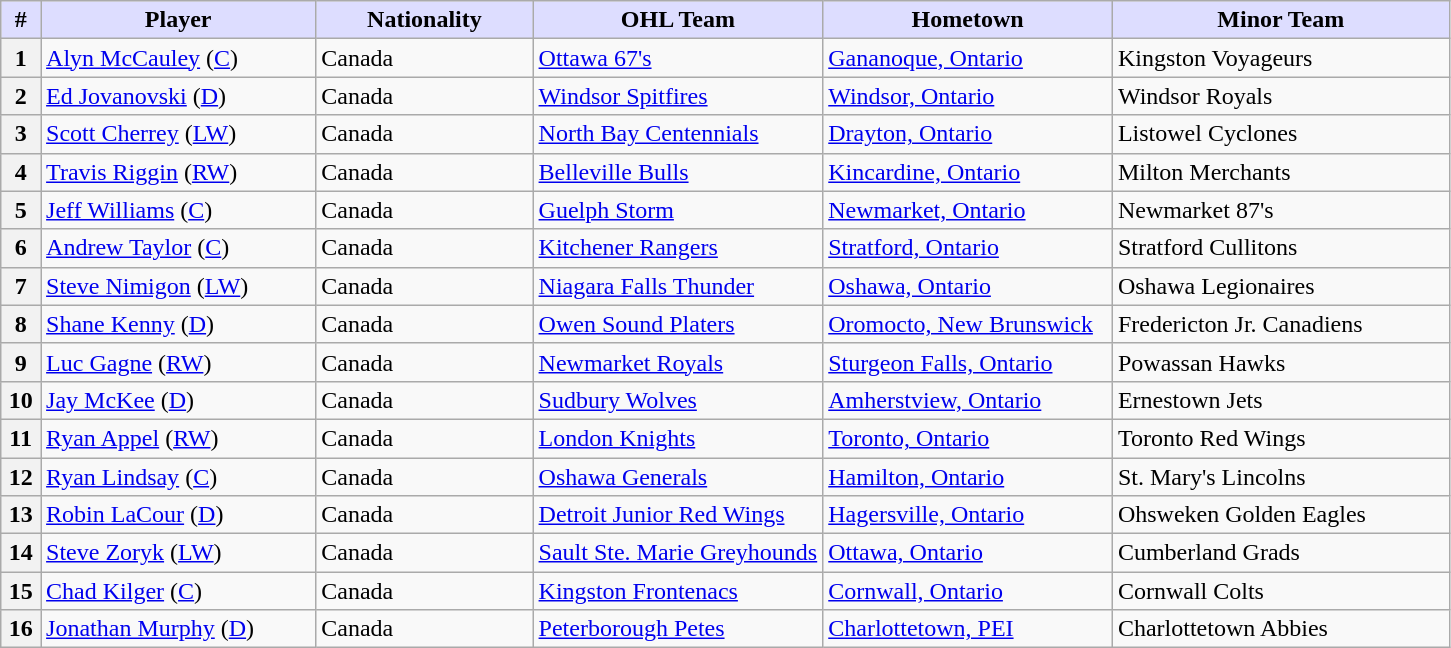<table class="wikitable">
<tr>
<th style="background:#ddf; width:2.75%;">#</th>
<th style="background:#ddf; width:19.0%;">Player</th>
<th style="background:#ddf; width:15.0%;">Nationality</th>
<th style="background:#ddf; width:20.0%;">OHL Team</th>
<th style="background:#ddf; width:20.0%;">Hometown</th>
<th style="background:#ddf; width:100.0%;">Minor Team</th>
</tr>
<tr>
<th>1</th>
<td><a href='#'>Alyn McCauley</a> (<a href='#'>C</a>)</td>
<td> Canada</td>
<td><a href='#'>Ottawa 67's</a></td>
<td><a href='#'>Gananoque, Ontario</a></td>
<td>Kingston Voyageurs</td>
</tr>
<tr>
<th>2</th>
<td><a href='#'>Ed Jovanovski</a> (<a href='#'>D</a>)</td>
<td> Canada</td>
<td><a href='#'>Windsor Spitfires</a></td>
<td><a href='#'>Windsor, Ontario</a></td>
<td>Windsor Royals</td>
</tr>
<tr>
<th>3</th>
<td><a href='#'>Scott Cherrey</a> (<a href='#'>LW</a>)</td>
<td> Canada</td>
<td><a href='#'>North Bay Centennials</a></td>
<td><a href='#'>Drayton, Ontario</a></td>
<td>Listowel Cyclones</td>
</tr>
<tr>
<th>4</th>
<td><a href='#'>Travis Riggin</a> (<a href='#'>RW</a>)</td>
<td> Canada</td>
<td><a href='#'>Belleville Bulls</a></td>
<td><a href='#'>Kincardine, Ontario</a></td>
<td>Milton Merchants</td>
</tr>
<tr>
<th>5</th>
<td><a href='#'>Jeff Williams</a> (<a href='#'>C</a>)</td>
<td> Canada</td>
<td><a href='#'>Guelph Storm</a></td>
<td><a href='#'>Newmarket, Ontario</a></td>
<td>Newmarket 87's</td>
</tr>
<tr>
<th>6</th>
<td><a href='#'>Andrew Taylor</a> (<a href='#'>C</a>)</td>
<td> Canada</td>
<td><a href='#'>Kitchener Rangers</a></td>
<td><a href='#'>Stratford, Ontario</a></td>
<td>Stratford Cullitons</td>
</tr>
<tr>
<th>7</th>
<td><a href='#'>Steve Nimigon</a> (<a href='#'>LW</a>)</td>
<td> Canada</td>
<td><a href='#'>Niagara Falls Thunder</a></td>
<td><a href='#'>Oshawa, Ontario</a></td>
<td>Oshawa Legionaires</td>
</tr>
<tr>
<th>8</th>
<td><a href='#'>Shane Kenny</a> (<a href='#'>D</a>)</td>
<td> Canada</td>
<td><a href='#'>Owen Sound Platers</a></td>
<td><a href='#'>Oromocto, New Brunswick</a></td>
<td>Fredericton Jr. Canadiens</td>
</tr>
<tr>
<th>9</th>
<td><a href='#'>Luc Gagne</a> (<a href='#'>RW</a>)</td>
<td> Canada</td>
<td><a href='#'>Newmarket Royals</a></td>
<td><a href='#'>Sturgeon Falls, Ontario</a></td>
<td>Powassan Hawks</td>
</tr>
<tr>
<th>10</th>
<td><a href='#'>Jay McKee</a> (<a href='#'>D</a>)</td>
<td> Canada</td>
<td><a href='#'>Sudbury Wolves</a></td>
<td><a href='#'>Amherstview, Ontario</a></td>
<td>Ernestown Jets</td>
</tr>
<tr>
<th>11</th>
<td><a href='#'>Ryan Appel</a> (<a href='#'>RW</a>)</td>
<td> Canada</td>
<td><a href='#'>London Knights</a></td>
<td><a href='#'>Toronto, Ontario</a></td>
<td>Toronto Red Wings</td>
</tr>
<tr>
<th>12</th>
<td><a href='#'>Ryan Lindsay</a> (<a href='#'>C</a>)</td>
<td> Canada</td>
<td><a href='#'>Oshawa Generals</a></td>
<td><a href='#'>Hamilton, Ontario</a></td>
<td>St. Mary's Lincolns</td>
</tr>
<tr>
<th>13</th>
<td><a href='#'>Robin LaCour</a> (<a href='#'>D</a>)</td>
<td> Canada</td>
<td><a href='#'>Detroit Junior Red Wings</a></td>
<td><a href='#'>Hagersville, Ontario</a></td>
<td>Ohsweken Golden Eagles</td>
</tr>
<tr>
<th>14</th>
<td><a href='#'>Steve Zoryk</a> (<a href='#'>LW</a>)</td>
<td> Canada</td>
<td><a href='#'>Sault Ste. Marie Greyhounds</a></td>
<td><a href='#'>Ottawa, Ontario</a></td>
<td>Cumberland Grads</td>
</tr>
<tr>
<th>15</th>
<td><a href='#'>Chad Kilger</a> (<a href='#'>C</a>)</td>
<td> Canada</td>
<td><a href='#'>Kingston Frontenacs</a></td>
<td><a href='#'>Cornwall, Ontario</a></td>
<td>Cornwall Colts</td>
</tr>
<tr>
<th>16</th>
<td><a href='#'>Jonathan Murphy</a> (<a href='#'>D</a>)</td>
<td> Canada</td>
<td><a href='#'>Peterborough Petes</a></td>
<td><a href='#'>Charlottetown, PEI</a></td>
<td>Charlottetown Abbies</td>
</tr>
</table>
